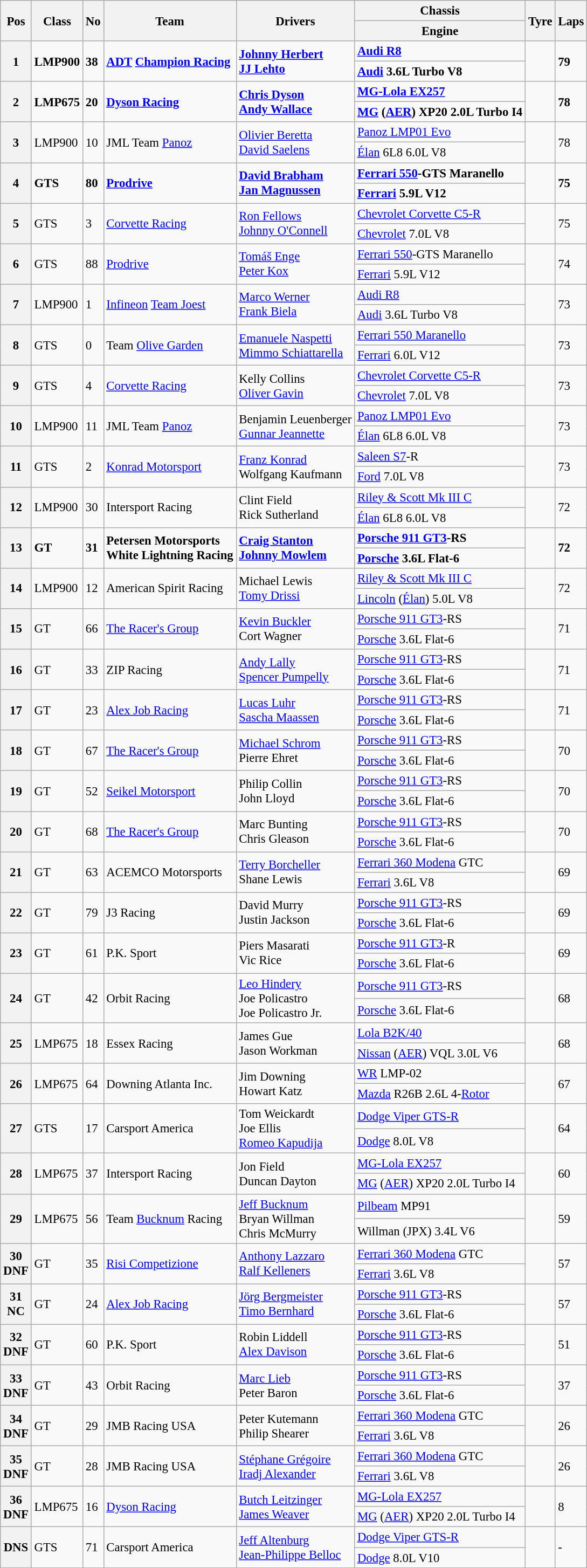<table class="wikitable" style="font-size: 95%;">
<tr>
<th rowspan=2>Pos</th>
<th rowspan=2>Class</th>
<th rowspan=2>No</th>
<th rowspan=2>Team</th>
<th rowspan=2>Drivers</th>
<th>Chassis</th>
<th rowspan=2>Tyre</th>
<th rowspan=2>Laps</th>
</tr>
<tr>
<th>Engine</th>
</tr>
<tr style="font-weight:bold">
<th rowspan=2>1</th>
<td rowspan=2>LMP900</td>
<td rowspan=2>38</td>
<td rowspan=2> <a href='#'>ADT</a> <a href='#'>Champion Racing</a></td>
<td rowspan=2> <a href='#'>Johnny Herbert</a><br> <a href='#'>JJ Lehto</a></td>
<td><a href='#'>Audi R8</a></td>
<td rowspan=2></td>
<td rowspan=2>79</td>
</tr>
<tr style="font-weight:bold">
<td><a href='#'>Audi</a> 3.6L Turbo V8</td>
</tr>
<tr style="font-weight:bold">
<th rowspan=2>2</th>
<td rowspan=2>LMP675</td>
<td rowspan=2>20</td>
<td rowspan=2> <a href='#'>Dyson Racing</a></td>
<td rowspan=2> <a href='#'>Chris Dyson</a><br> <a href='#'>Andy Wallace</a></td>
<td><a href='#'>MG-Lola EX257</a></td>
<td rowspan=2></td>
<td rowspan=2>78</td>
</tr>
<tr style="font-weight:bold">
<td><a href='#'>MG</a> (<a href='#'>AER</a>) XP20 2.0L Turbo I4</td>
</tr>
<tr>
<th rowspan=2>3</th>
<td rowspan=2>LMP900</td>
<td rowspan=2>10</td>
<td rowspan=2> JML Team <a href='#'>Panoz</a></td>
<td rowspan=2> <a href='#'>Olivier Beretta</a><br> <a href='#'>David Saelens</a></td>
<td><a href='#'>Panoz LMP01 Evo</a></td>
<td rowspan=2></td>
<td rowspan=2>78</td>
</tr>
<tr>
<td><a href='#'>Élan</a> 6L8 6.0L V8</td>
</tr>
<tr style="font-weight:bold">
<th rowspan=2>4</th>
<td rowspan=2>GTS</td>
<td rowspan=2>80</td>
<td rowspan=2> <a href='#'>Prodrive</a></td>
<td rowspan=2> <a href='#'>David Brabham</a><br> <a href='#'>Jan Magnussen</a></td>
<td><a href='#'>Ferrari 550</a>-GTS Maranello</td>
<td rowspan=2></td>
<td rowspan=2>75</td>
</tr>
<tr style="font-weight:bold">
<td><a href='#'>Ferrari</a> 5.9L V12</td>
</tr>
<tr>
<th rowspan=2>5</th>
<td rowspan=2>GTS</td>
<td rowspan=2>3</td>
<td rowspan=2> <a href='#'>Corvette Racing</a></td>
<td rowspan=2> <a href='#'>Ron Fellows</a><br> <a href='#'>Johnny O'Connell</a></td>
<td><a href='#'>Chevrolet Corvette C5-R</a></td>
<td rowspan=2></td>
<td rowspan=2>75</td>
</tr>
<tr>
<td><a href='#'>Chevrolet</a> 7.0L V8</td>
</tr>
<tr>
<th rowspan=2>6</th>
<td rowspan=2>GTS</td>
<td rowspan=2>88</td>
<td rowspan=2> <a href='#'>Prodrive</a></td>
<td rowspan=2> <a href='#'>Tomáš Enge</a><br> <a href='#'>Peter Kox</a></td>
<td><a href='#'>Ferrari 550</a>-GTS Maranello</td>
<td rowspan=2></td>
<td rowspan=2>74</td>
</tr>
<tr>
<td><a href='#'>Ferrari</a> 5.9L V12</td>
</tr>
<tr>
<th rowspan=2>7</th>
<td rowspan=2>LMP900</td>
<td rowspan=2>1</td>
<td rowspan=2> <a href='#'>Infineon</a> <a href='#'>Team Joest</a></td>
<td rowspan=2> <a href='#'>Marco Werner</a><br> <a href='#'>Frank Biela</a></td>
<td><a href='#'>Audi R8</a></td>
<td rowspan=2></td>
<td rowspan=2>73</td>
</tr>
<tr>
<td><a href='#'>Audi</a> 3.6L Turbo V8</td>
</tr>
<tr>
<th rowspan=2>8</th>
<td rowspan=2>GTS</td>
<td rowspan=2>0</td>
<td rowspan=2> Team <a href='#'>Olive Garden</a></td>
<td rowspan=2> <a href='#'>Emanuele Naspetti</a><br> <a href='#'>Mimmo Schiattarella</a></td>
<td><a href='#'>Ferrari 550 Maranello</a></td>
<td rowspan=2></td>
<td rowspan=2>73</td>
</tr>
<tr>
<td><a href='#'>Ferrari</a> 6.0L V12</td>
</tr>
<tr>
<th rowspan=2>9</th>
<td rowspan=2>GTS</td>
<td rowspan=2>4</td>
<td rowspan=2> <a href='#'>Corvette Racing</a></td>
<td rowspan=2> Kelly Collins<br> <a href='#'>Oliver Gavin</a></td>
<td><a href='#'>Chevrolet Corvette C5-R</a></td>
<td rowspan=2></td>
<td rowspan=2>73</td>
</tr>
<tr>
<td><a href='#'>Chevrolet</a> 7.0L V8</td>
</tr>
<tr>
<th rowspan=2>10</th>
<td rowspan=2>LMP900</td>
<td rowspan=2>11</td>
<td rowspan=2> JML Team <a href='#'>Panoz</a></td>
<td rowspan=2> Benjamin Leuenberger<br> <a href='#'>Gunnar Jeannette</a></td>
<td><a href='#'>Panoz LMP01 Evo</a></td>
<td rowspan=2></td>
<td rowspan=2>73</td>
</tr>
<tr>
<td><a href='#'>Élan</a> 6L8 6.0L V8</td>
</tr>
<tr>
<th rowspan=2>11</th>
<td rowspan=2>GTS</td>
<td rowspan=2>2</td>
<td rowspan=2> <a href='#'>Konrad Motorsport</a></td>
<td rowspan=2> <a href='#'>Franz Konrad</a><br> Wolfgang Kaufmann</td>
<td><a href='#'>Saleen S7</a>-R</td>
<td rowspan=2></td>
<td rowspan=2>73</td>
</tr>
<tr>
<td><a href='#'>Ford</a> 7.0L V8</td>
</tr>
<tr>
<th rowspan=2>12</th>
<td rowspan=2>LMP900</td>
<td rowspan=2>30</td>
<td rowspan=2> Intersport Racing</td>
<td rowspan=2> Clint Field<br> Rick Sutherland</td>
<td><a href='#'>Riley & Scott Mk III C</a></td>
<td rowspan=2></td>
<td rowspan=2>72</td>
</tr>
<tr>
<td><a href='#'>Élan</a> 6L8 6.0L V8</td>
</tr>
<tr style="font-weight:bold">
<th rowspan=2>13</th>
<td rowspan=2>GT</td>
<td rowspan=2>31</td>
<td rowspan=2> Petersen Motorsports<br> White Lightning Racing</td>
<td rowspan=2> <a href='#'>Craig Stanton</a><br> <a href='#'>Johnny Mowlem</a></td>
<td><a href='#'>Porsche 911 GT3</a>-RS</td>
<td rowspan=2></td>
<td rowspan=2>72</td>
</tr>
<tr style="font-weight:bold">
<td><a href='#'>Porsche</a> 3.6L Flat-6</td>
</tr>
<tr>
<th rowspan=2>14</th>
<td rowspan=2>LMP900</td>
<td rowspan=2>12</td>
<td rowspan=2> American Spirit Racing</td>
<td rowspan=2> Michael Lewis<br> <a href='#'>Tomy Drissi</a></td>
<td><a href='#'>Riley & Scott Mk III C</a></td>
<td rowspan=2></td>
<td rowspan=2>72</td>
</tr>
<tr>
<td><a href='#'>Lincoln</a> (<a href='#'>Élan</a>) 5.0L V8</td>
</tr>
<tr>
<th rowspan=2>15</th>
<td rowspan=2>GT</td>
<td rowspan=2>66</td>
<td rowspan=2> <a href='#'>The Racer's Group</a></td>
<td rowspan=2> <a href='#'>Kevin Buckler</a><br> Cort Wagner</td>
<td><a href='#'>Porsche 911 GT3</a>-RS</td>
<td rowspan=2></td>
<td rowspan=2>71</td>
</tr>
<tr>
<td><a href='#'>Porsche</a> 3.6L Flat-6</td>
</tr>
<tr>
<th rowspan=2>16</th>
<td rowspan=2>GT</td>
<td rowspan=2>33</td>
<td rowspan=2> ZIP Racing</td>
<td rowspan=2> <a href='#'>Andy Lally</a><br> <a href='#'>Spencer Pumpelly</a></td>
<td><a href='#'>Porsche 911 GT3</a>-RS</td>
<td rowspan=2></td>
<td rowspan=2>71</td>
</tr>
<tr>
<td><a href='#'>Porsche</a> 3.6L Flat-6</td>
</tr>
<tr>
<th rowspan=2>17</th>
<td rowspan=2>GT</td>
<td rowspan=2>23</td>
<td rowspan=2> <a href='#'>Alex Job Racing</a></td>
<td rowspan=2> <a href='#'>Lucas Luhr</a><br> <a href='#'>Sascha Maassen</a></td>
<td><a href='#'>Porsche 911 GT3</a>-RS</td>
<td rowspan=2></td>
<td rowspan=2>71</td>
</tr>
<tr>
<td><a href='#'>Porsche</a> 3.6L Flat-6</td>
</tr>
<tr>
<th rowspan=2>18</th>
<td rowspan=2>GT</td>
<td rowspan=2>67</td>
<td rowspan=2> <a href='#'>The Racer's Group</a></td>
<td rowspan=2> <a href='#'>Michael Schrom</a><br> Pierre Ehret</td>
<td><a href='#'>Porsche 911 GT3</a>-RS</td>
<td rowspan=2></td>
<td rowspan=2>70</td>
</tr>
<tr>
<td><a href='#'>Porsche</a> 3.6L Flat-6</td>
</tr>
<tr>
<th rowspan=2>19</th>
<td rowspan=2>GT</td>
<td rowspan=2>52</td>
<td rowspan=2> <a href='#'>Seikel Motorsport</a></td>
<td rowspan=2> Philip Collin<br> John Lloyd</td>
<td><a href='#'>Porsche 911 GT3</a>-RS</td>
<td rowspan=2></td>
<td rowspan=2>70</td>
</tr>
<tr>
<td><a href='#'>Porsche</a> 3.6L Flat-6</td>
</tr>
<tr>
<th rowspan=2>20</th>
<td rowspan=2>GT</td>
<td rowspan=2>68</td>
<td rowspan=2> <a href='#'>The Racer's Group</a></td>
<td rowspan=2> Marc Bunting<br> Chris Gleason</td>
<td><a href='#'>Porsche 911 GT3</a>-RS</td>
<td rowspan=2></td>
<td rowspan=2>70</td>
</tr>
<tr>
<td><a href='#'>Porsche</a> 3.6L Flat-6</td>
</tr>
<tr>
<th rowspan=2>21</th>
<td rowspan=2>GT</td>
<td rowspan=2>63</td>
<td rowspan=2> ACEMCO Motorsports</td>
<td rowspan=2> <a href='#'>Terry Borcheller</a><br> Shane Lewis</td>
<td><a href='#'>Ferrari 360 Modena</a> GTC</td>
<td rowspan=2></td>
<td rowspan=2>69</td>
</tr>
<tr>
<td><a href='#'>Ferrari</a> 3.6L V8</td>
</tr>
<tr>
<th rowspan=2>22</th>
<td rowspan=2>GT</td>
<td rowspan=2>79</td>
<td rowspan=2> J3 Racing</td>
<td rowspan=2> David Murry<br> Justin Jackson</td>
<td><a href='#'>Porsche 911 GT3</a>-RS</td>
<td rowspan=2></td>
<td rowspan=2>69</td>
</tr>
<tr>
<td><a href='#'>Porsche</a> 3.6L Flat-6</td>
</tr>
<tr>
<th rowspan=2>23</th>
<td rowspan=2>GT</td>
<td rowspan=2>61</td>
<td rowspan=2> P.K. Sport</td>
<td rowspan=2> Piers Masarati<br> Vic Rice</td>
<td><a href='#'>Porsche 911 GT3</a>-R</td>
<td rowspan=2></td>
<td rowspan=2>69</td>
</tr>
<tr>
<td><a href='#'>Porsche</a> 3.6L Flat-6</td>
</tr>
<tr>
<th rowspan=2>24</th>
<td rowspan=2>GT</td>
<td rowspan=2>42</td>
<td rowspan=2> Orbit Racing</td>
<td rowspan=2> <a href='#'>Leo Hindery</a><br> Joe Policastro<br> Joe Policastro Jr.</td>
<td><a href='#'>Porsche 911 GT3</a>-RS</td>
<td rowspan=2></td>
<td rowspan=2>68</td>
</tr>
<tr>
<td><a href='#'>Porsche</a> 3.6L Flat-6</td>
</tr>
<tr>
<th rowspan=2>25</th>
<td rowspan=2>LMP675</td>
<td rowspan=2>18</td>
<td rowspan=2> Essex Racing</td>
<td rowspan=2> James Gue<br> Jason Workman</td>
<td><a href='#'>Lola B2K/40</a></td>
<td rowspan=2></td>
<td rowspan=2>68</td>
</tr>
<tr>
<td><a href='#'>Nissan</a> (<a href='#'>AER</a>) VQL 3.0L V6</td>
</tr>
<tr>
<th rowspan=2>26</th>
<td rowspan=2>LMP675</td>
<td rowspan=2>64</td>
<td rowspan=2> Downing Atlanta Inc.</td>
<td rowspan=2> Jim Downing<br> Howart Katz</td>
<td><a href='#'>WR</a> LMP-02</td>
<td rowspan=2></td>
<td rowspan=2>67</td>
</tr>
<tr>
<td><a href='#'>Mazda</a> R26B 2.6L 4-<a href='#'>Rotor</a></td>
</tr>
<tr>
<th rowspan=2>27</th>
<td rowspan=2>GTS</td>
<td rowspan=2>17</td>
<td rowspan=2> Carsport America</td>
<td rowspan=2> Tom Weickardt<br> Joe Ellis<br> <a href='#'>Romeo Kapudija</a></td>
<td><a href='#'>Dodge Viper GTS-R</a></td>
<td rowspan=2></td>
<td rowspan=2>64</td>
</tr>
<tr>
<td><a href='#'>Dodge</a> 8.0L V8</td>
</tr>
<tr>
<th rowspan=2>28</th>
<td rowspan=2>LMP675</td>
<td rowspan=2>37</td>
<td rowspan=2> Intersport Racing</td>
<td rowspan=2> Jon Field<br> Duncan Dayton</td>
<td><a href='#'>MG-Lola EX257</a></td>
<td rowspan=2></td>
<td rowspan=2>60</td>
</tr>
<tr>
<td><a href='#'>MG</a> (<a href='#'>AER</a>) XP20 2.0L Turbo I4</td>
</tr>
<tr>
<th rowspan=2>29</th>
<td rowspan=2>LMP675</td>
<td rowspan=2>56</td>
<td rowspan=2> Team <a href='#'>Bucknum</a> Racing</td>
<td rowspan=2> <a href='#'>Jeff Bucknum</a><br> Bryan Willman<br> Chris McMurry</td>
<td><a href='#'>Pilbeam</a> MP91</td>
<td rowspan=2></td>
<td rowspan=2>59</td>
</tr>
<tr>
<td>Willman (JPX) 3.4L V6</td>
</tr>
<tr>
<th rowspan=2>30<br>DNF</th>
<td rowspan=2>GT</td>
<td rowspan=2>35</td>
<td rowspan=2> <a href='#'>Risi Competizione</a></td>
<td rowspan=2> <a href='#'>Anthony Lazzaro</a><br> <a href='#'>Ralf Kelleners</a></td>
<td><a href='#'>Ferrari 360 Modena</a> GTC</td>
<td rowspan=2></td>
<td rowspan=2>57</td>
</tr>
<tr>
<td><a href='#'>Ferrari</a> 3.6L V8</td>
</tr>
<tr>
<th rowspan=2>31<br>NC</th>
<td rowspan=2>GT</td>
<td rowspan=2>24</td>
<td rowspan=2> <a href='#'>Alex Job Racing</a></td>
<td rowspan=2> <a href='#'>Jörg Bergmeister</a><br> <a href='#'>Timo Bernhard</a></td>
<td><a href='#'>Porsche 911 GT3</a>-RS</td>
<td rowspan=2></td>
<td rowspan=2>57</td>
</tr>
<tr>
<td><a href='#'>Porsche</a> 3.6L Flat-6</td>
</tr>
<tr>
<th rowspan=2>32<br>DNF</th>
<td rowspan=2>GT</td>
<td rowspan=2>60</td>
<td rowspan=2> P.K. Sport</td>
<td rowspan=2> Robin Liddell<br> <a href='#'>Alex Davison</a></td>
<td><a href='#'>Porsche 911 GT3</a>-RS</td>
<td rowspan=2></td>
<td rowspan=2>51</td>
</tr>
<tr>
<td><a href='#'>Porsche</a> 3.6L Flat-6</td>
</tr>
<tr>
<th rowspan=2>33<br>DNF</th>
<td rowspan=2>GT</td>
<td rowspan=2>43</td>
<td rowspan=2> Orbit Racing</td>
<td rowspan=2> <a href='#'>Marc Lieb</a><br> Peter Baron</td>
<td><a href='#'>Porsche 911 GT3</a>-RS</td>
<td rowspan=2></td>
<td rowspan=2>37</td>
</tr>
<tr>
<td><a href='#'>Porsche</a> 3.6L Flat-6</td>
</tr>
<tr>
<th rowspan=2>34<br>DNF</th>
<td rowspan=2>GT</td>
<td rowspan=2>29</td>
<td rowspan=2> JMB Racing USA</td>
<td rowspan=2> Peter Kutemann<br> Philip Shearer</td>
<td><a href='#'>Ferrari 360 Modena</a> GTC</td>
<td rowspan=2></td>
<td rowspan=2>26</td>
</tr>
<tr>
<td><a href='#'>Ferrari</a> 3.6L V8</td>
</tr>
<tr>
<th rowspan=2>35<br>DNF</th>
<td rowspan=2>GT</td>
<td rowspan=2>28</td>
<td rowspan=2> JMB Racing USA</td>
<td rowspan=2> <a href='#'>Stéphane Grégoire</a><br> <a href='#'>Iradj Alexander</a></td>
<td><a href='#'>Ferrari 360 Modena</a> GTC</td>
<td rowspan=2></td>
<td rowspan=2>26</td>
</tr>
<tr>
<td><a href='#'>Ferrari</a> 3.6L V8</td>
</tr>
<tr>
<th rowspan=2>36<br>DNF</th>
<td rowspan=2>LMP675</td>
<td rowspan=2>16</td>
<td rowspan=2> <a href='#'>Dyson Racing</a></td>
<td rowspan=2> <a href='#'>Butch Leitzinger</a><br> <a href='#'>James Weaver</a></td>
<td><a href='#'>MG-Lola EX257</a></td>
<td rowspan=2></td>
<td rowspan=2>8</td>
</tr>
<tr>
<td><a href='#'>MG</a> (<a href='#'>AER</a>) XP20 2.0L Turbo I4</td>
</tr>
<tr>
<th rowspan=2>DNS</th>
<td rowspan=2>GTS</td>
<td rowspan=2>71</td>
<td rowspan=2> Carsport America</td>
<td rowspan=2> <a href='#'>Jeff Altenburg</a><br> <a href='#'>Jean-Philippe Belloc</a></td>
<td><a href='#'>Dodge Viper GTS-R</a></td>
<td rowspan=2></td>
<td rowspan=2>-</td>
</tr>
<tr>
<td><a href='#'>Dodge</a> 8.0L V10</td>
</tr>
</table>
